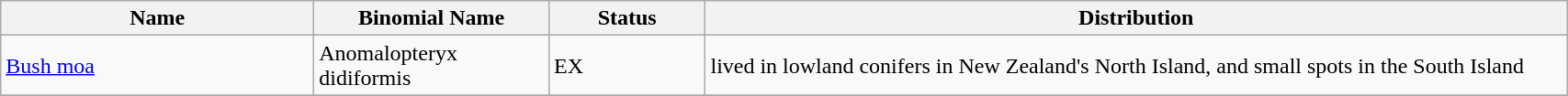<table class="wikitable" style="width:90%">
<tr>
<th style="width:20%">Name</th>
<th style="width:15%">Binomial Name</th>
<th style="width:10%">Status</th>
<th>Distribution</th>
</tr>
<tr>
<td><a href='#'>Bush moa</a></td>
<td>Anomalopteryx didiformis</td>
<td>EX</td>
<td>lived in lowland conifers in New Zealand's North Island, and small spots in the South Island</td>
</tr>
<tr>
</tr>
</table>
